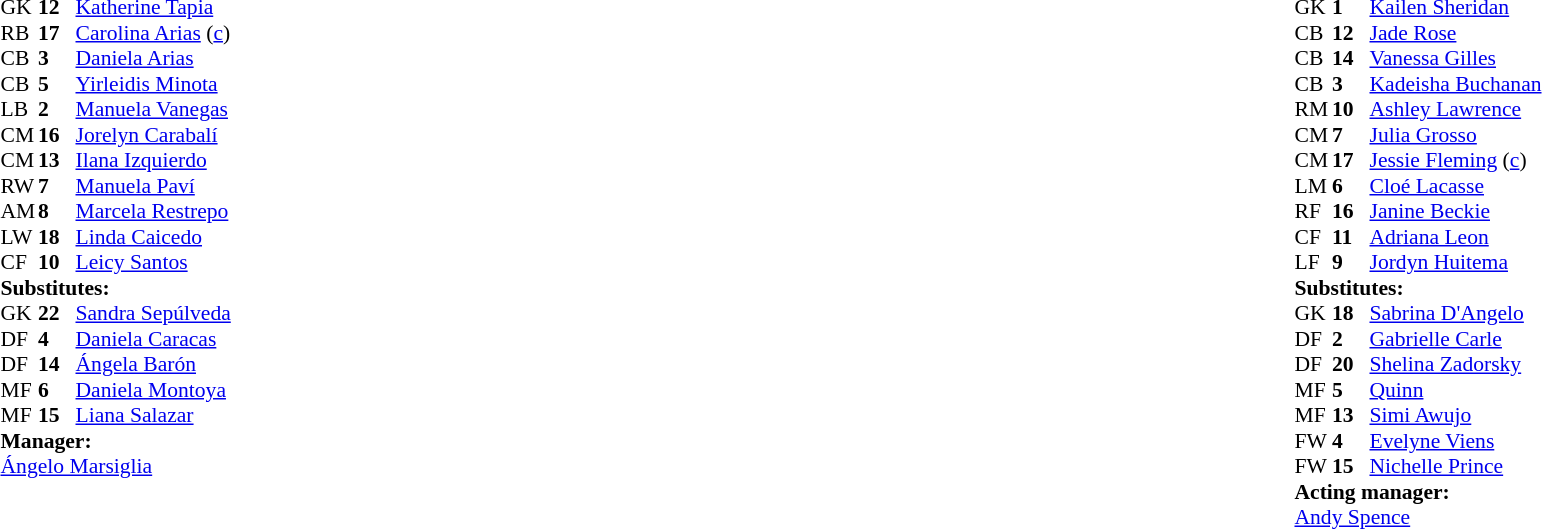<table width="100%">
<tr>
<td valign="top" width="40%"><br><table style="font-size:90%" cellspacing="0" cellpadding="0">
<tr>
<th width=25></th>
<th width=25></th>
</tr>
<tr>
<td>GK</td>
<td><strong>12</strong></td>
<td><a href='#'>Katherine Tapia</a></td>
</tr>
<tr>
<td>RB</td>
<td><strong>17</strong></td>
<td><a href='#'>Carolina Arias</a> (<a href='#'>c</a>)</td>
</tr>
<tr>
<td>CB</td>
<td><strong>3</strong></td>
<td><a href='#'>Daniela Arias</a></td>
</tr>
<tr>
<td>CB</td>
<td><strong>5</strong></td>
<td><a href='#'>Yirleidis Minota</a></td>
<td></td>
<td></td>
</tr>
<tr>
<td>LB</td>
<td><strong>2</strong></td>
<td><a href='#'>Manuela Vanegas</a></td>
</tr>
<tr>
<td>CM</td>
<td><strong>16</strong></td>
<td><a href='#'>Jorelyn Carabalí</a></td>
</tr>
<tr>
<td>CM</td>
<td><strong>13</strong></td>
<td><a href='#'>Ilana Izquierdo</a></td>
</tr>
<tr>
<td>RW</td>
<td><strong>7</strong></td>
<td><a href='#'>Manuela Paví</a></td>
<td></td>
</tr>
<tr>
<td>AM</td>
<td><strong>8</strong></td>
<td><a href='#'>Marcela Restrepo</a></td>
</tr>
<tr>
<td>LW</td>
<td><strong>18</strong></td>
<td><a href='#'>Linda Caicedo</a></td>
<td></td>
</tr>
<tr>
<td>CF</td>
<td><strong>10</strong></td>
<td><a href='#'>Leicy Santos</a></td>
</tr>
<tr>
<td colspan="3"><strong>Substitutes:</strong></td>
</tr>
<tr>
<td>GK</td>
<td><strong>22</strong></td>
<td><a href='#'>Sandra Sepúlveda</a></td>
</tr>
<tr>
<td>DF</td>
<td><strong>4</strong></td>
<td><a href='#'>Daniela Caracas</a></td>
</tr>
<tr>
<td>DF</td>
<td><strong>14</strong></td>
<td><a href='#'>Ángela Barón</a></td>
</tr>
<tr>
<td>MF</td>
<td><strong>6</strong></td>
<td><a href='#'>Daniela Montoya</a></td>
<td></td>
<td></td>
</tr>
<tr>
<td>MF</td>
<td><strong>15</strong></td>
<td><a href='#'>Liana Salazar</a></td>
</tr>
<tr>
<td colspan="3"><strong>Manager:</strong></td>
</tr>
<tr>
<td colspan="3"><a href='#'>Ángelo Marsiglia</a></td>
</tr>
</table>
</td>
<td valign="top"></td>
<td valign="top" width="50%"><br><table style="font-size:90%; margin:auto" cellspacing="0" cellpadding="0">
<tr>
<th width="25"></th>
<th width="25"></th>
</tr>
<tr>
<td>GK</td>
<td><strong>1</strong></td>
<td><a href='#'>Kailen Sheridan</a></td>
</tr>
<tr>
<td>CB</td>
<td><strong>12</strong></td>
<td><a href='#'>Jade Rose</a></td>
</tr>
<tr>
<td>CB</td>
<td><strong>14</strong></td>
<td><a href='#'>Vanessa Gilles</a></td>
<td></td>
<td></td>
</tr>
<tr>
<td>CB</td>
<td><strong>3</strong></td>
<td><a href='#'>Kadeisha Buchanan</a></td>
</tr>
<tr>
<td>RM</td>
<td><strong>10</strong></td>
<td><a href='#'>Ashley Lawrence</a></td>
</tr>
<tr>
<td>CM</td>
<td><strong>7</strong></td>
<td><a href='#'>Julia Grosso</a></td>
<td></td>
<td></td>
</tr>
<tr>
<td>CM</td>
<td><strong>17</strong></td>
<td><a href='#'>Jessie Fleming</a> (<a href='#'>c</a>)</td>
</tr>
<tr>
<td>LM</td>
<td><strong>6</strong></td>
<td><a href='#'>Cloé Lacasse</a></td>
<td></td>
<td></td>
</tr>
<tr>
<td>RF</td>
<td><strong>16</strong></td>
<td><a href='#'>Janine Beckie</a></td>
<td></td>
<td></td>
</tr>
<tr>
<td>CF</td>
<td><strong>11</strong></td>
<td><a href='#'>Adriana Leon</a></td>
<td></td>
<td></td>
</tr>
<tr>
<td>LF</td>
<td><strong>9</strong></td>
<td><a href='#'>Jordyn Huitema</a></td>
</tr>
<tr>
<td colspan="3"><strong>Substitutes:</strong></td>
</tr>
<tr>
<td>GK</td>
<td><strong>18</strong></td>
<td><a href='#'>Sabrina D'Angelo</a></td>
</tr>
<tr>
<td>DF</td>
<td><strong>2</strong></td>
<td><a href='#'>Gabrielle Carle</a></td>
<td></td>
<td></td>
</tr>
<tr>
<td>DF</td>
<td><strong>20</strong></td>
<td><a href='#'>Shelina Zadorsky</a></td>
<td></td>
<td></td>
</tr>
<tr>
<td>MF</td>
<td><strong>5</strong></td>
<td><a href='#'>Quinn</a></td>
<td></td>
<td></td>
</tr>
<tr>
<td>MF</td>
<td><strong>13</strong></td>
<td><a href='#'>Simi Awujo</a></td>
</tr>
<tr>
<td>FW</td>
<td><strong>4</strong></td>
<td><a href='#'>Evelyne Viens</a></td>
<td></td>
<td></td>
</tr>
<tr>
<td>FW</td>
<td><strong>15</strong></td>
<td><a href='#'>Nichelle Prince</a></td>
<td></td>
<td></td>
</tr>
<tr>
<td colspan="3"><strong>Acting manager:</strong></td>
</tr>
<tr>
<td colspan="3"> <a href='#'>Andy Spence</a></td>
</tr>
</table>
</td>
</tr>
</table>
